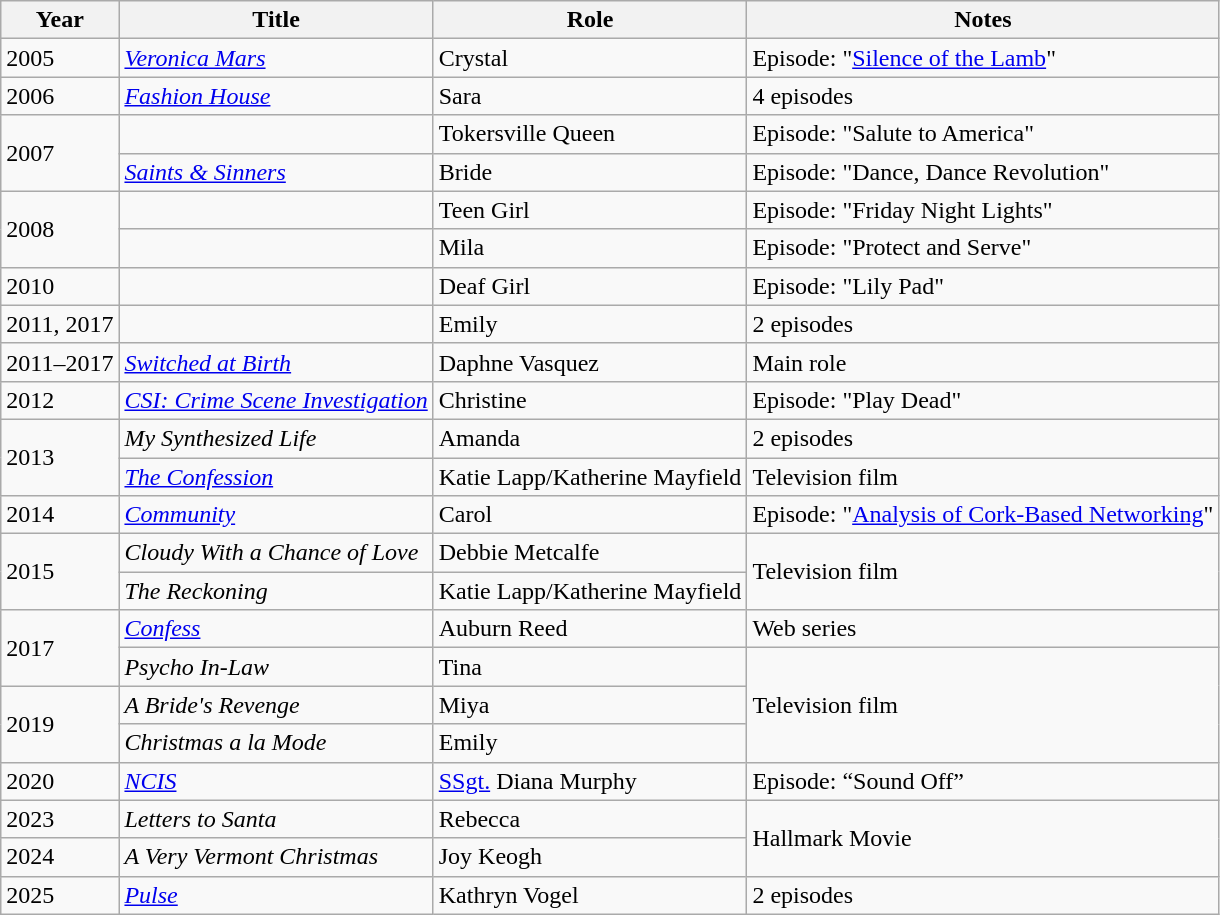<table class="wikitable sortable">
<tr>
<th>Year</th>
<th>Title</th>
<th>Role</th>
<th class="unsortable">Notes</th>
</tr>
<tr>
<td>2005</td>
<td><em><a href='#'>Veronica Mars</a></em></td>
<td>Crystal</td>
<td>Episode: "<a href='#'>Silence of the Lamb</a>"</td>
</tr>
<tr>
<td>2006</td>
<td><em><a href='#'>Fashion House</a></em></td>
<td>Sara</td>
<td>4 episodes</td>
</tr>
<tr>
<td rowspan="2">2007</td>
<td><em></em></td>
<td>Tokersville Queen</td>
<td>Episode: "Salute to America"</td>
</tr>
<tr>
<td><em><a href='#'>Saints & Sinners</a></em></td>
<td>Bride</td>
<td>Episode: "Dance, Dance Revolution"</td>
</tr>
<tr>
<td rowspan="2">2008</td>
<td><em></em></td>
<td>Teen Girl</td>
<td>Episode: "Friday Night Lights"</td>
</tr>
<tr>
<td><em></em></td>
<td>Mila</td>
<td>Episode: "Protect and Serve"</td>
</tr>
<tr>
<td>2010</td>
<td><em></em></td>
<td>Deaf Girl</td>
<td>Episode: "Lily Pad"</td>
</tr>
<tr>
<td>2011, 2017</td>
<td><em></em></td>
<td>Emily</td>
<td>2 episodes</td>
</tr>
<tr>
<td>2011–2017</td>
<td><em><a href='#'>Switched at Birth</a></em></td>
<td>Daphne Vasquez</td>
<td>Main role</td>
</tr>
<tr>
<td>2012</td>
<td><em><a href='#'>CSI: Crime Scene Investigation</a></em></td>
<td>Christine</td>
<td>Episode: "Play Dead"</td>
</tr>
<tr>
<td rowspan="2">2013</td>
<td><em>My Synthesized Life</em></td>
<td>Amanda</td>
<td>2 episodes</td>
</tr>
<tr>
<td><em><a href='#'>The Confession</a></em></td>
<td>Katie Lapp/Katherine Mayfield</td>
<td>Television film</td>
</tr>
<tr>
<td>2014</td>
<td><em><a href='#'>Community</a></em></td>
<td>Carol</td>
<td>Episode: "<a href='#'>Analysis of Cork-Based Networking</a>"</td>
</tr>
<tr>
<td rowspan="2">2015</td>
<td><em>Cloudy With a Chance of Love</em></td>
<td>Debbie Metcalfe</td>
<td rowspan="2">Television film</td>
</tr>
<tr>
<td><em>The Reckoning</em></td>
<td>Katie Lapp/Katherine Mayfield</td>
</tr>
<tr>
<td rowspan="2">2017</td>
<td><em><a href='#'>Confess</a></em></td>
<td>Auburn Reed</td>
<td>Web series</td>
</tr>
<tr>
<td><em>Psycho In-Law</em></td>
<td>Tina</td>
<td rowspan="3">Television film</td>
</tr>
<tr>
<td rowspan="2">2019</td>
<td><em>A Bride's Revenge</em></td>
<td>Miya</td>
</tr>
<tr>
<td><em>Christmas a la Mode</em></td>
<td>Emily</td>
</tr>
<tr>
<td>2020</td>
<td><em><a href='#'>NCIS</a></em></td>
<td><a href='#'>SSgt.</a> Diana Murphy</td>
<td>Episode: “Sound Off”</td>
</tr>
<tr>
<td>2023</td>
<td><em>Letters to Santa</em></td>
<td>Rebecca</td>
<td rowspan=2>Hallmark Movie</td>
</tr>
<tr>
<td>2024</td>
<td><em>A Very Vermont Christmas</em></td>
<td>Joy Keogh</td>
</tr>
<tr>
<td>2025</td>
<td><em><a href='#'>Pulse</a></em></td>
<td>Kathryn Vogel</td>
<td>2 episodes</td>
</tr>
</table>
